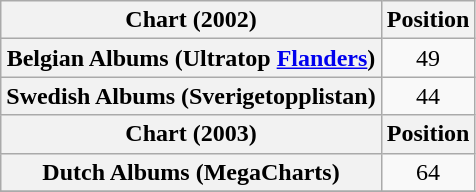<table class="wikitable sortable plainrowheaders" style="text-align:center;">
<tr>
<th scope="col">Chart (2002)</th>
<th scope="col">Position</th>
</tr>
<tr>
<th scope="row">Belgian Albums (Ultratop <a href='#'>Flanders</a>)</th>
<td>49</td>
</tr>
<tr>
<th scope="row">Swedish Albums (Sverigetopplistan)</th>
<td>44</td>
</tr>
<tr>
<th scope="col">Chart (2003)</th>
<th scope="col">Position</th>
</tr>
<tr>
<th scope="row">Dutch Albums (MegaCharts)</th>
<td>64</td>
</tr>
<tr>
</tr>
</table>
